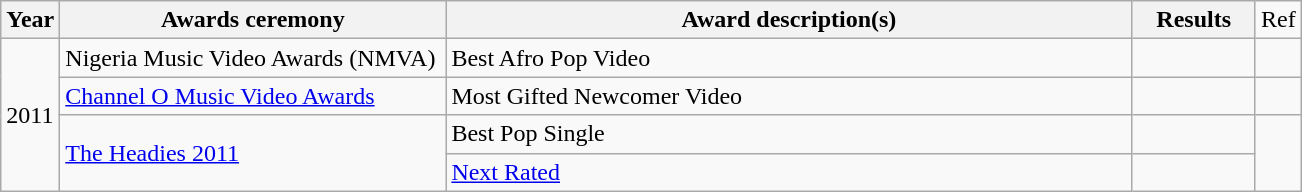<table class="wikitable">
<tr>
<th>Year</th>
<th width="250">Awards ceremony</th>
<th width="450">Award description(s)</th>
<th width="75">Results</th>
<td>Ref</td>
</tr>
<tr>
<td rowspan="4">2011</td>
<td>Nigeria Music Video Awards (NMVA)</td>
<td>Best Afro Pop Video</td>
<td></td>
<td></td>
</tr>
<tr>
<td><a href='#'>Channel O Music Video Awards</a></td>
<td>Most Gifted Newcomer Video</td>
<td></td>
<td></td>
</tr>
<tr>
<td rowspan="2"><a href='#'>The Headies 2011</a></td>
<td>Best Pop Single</td>
<td></td>
<td rowspan="2"></td>
</tr>
<tr>
<td><a href='#'>Next Rated</a></td>
<td></td>
</tr>
</table>
